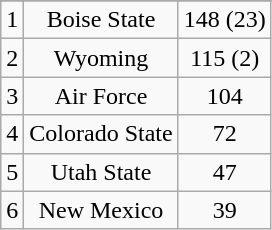<table class="wikitable" style="display: inline-table;">
<tr align="center">
</tr>
<tr align="center">
<td>1</td>
<td>Boise State</td>
<td>148 (23)</td>
</tr>
<tr align="center">
<td>2</td>
<td>Wyoming</td>
<td>115 (2)</td>
</tr>
<tr align="center">
<td>3</td>
<td>Air Force</td>
<td>104</td>
</tr>
<tr align="center">
<td>4</td>
<td>Colorado State</td>
<td>72</td>
</tr>
<tr align="center">
<td>5</td>
<td>Utah State</td>
<td>47</td>
</tr>
<tr align="center">
<td>6</td>
<td>New Mexico</td>
<td>39</td>
</tr>
</table>
